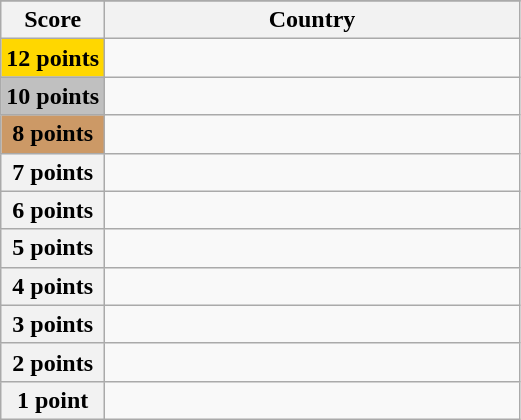<table class="wikitable">
<tr>
</tr>
<tr>
<th scope="col" width="20%">Score</th>
<th scope="col">Country</th>
</tr>
<tr>
<th scope="row" style="background:gold">12 points</th>
<td></td>
</tr>
<tr>
<th scope="row" style="background:silver">10 points</th>
<td></td>
</tr>
<tr>
<th scope="row" style="background:#CC9966">8 points</th>
<td></td>
</tr>
<tr>
<th scope="row">7 points</th>
<td></td>
</tr>
<tr>
<th scope="row">6 points</th>
<td></td>
</tr>
<tr>
<th scope="row">5 points</th>
<td></td>
</tr>
<tr>
<th scope="row">4 points</th>
<td></td>
</tr>
<tr>
<th scope="row">3 points</th>
<td></td>
</tr>
<tr>
<th scope="row">2 points</th>
<td></td>
</tr>
<tr>
<th scope="row">1 point</th>
<td></td>
</tr>
</table>
